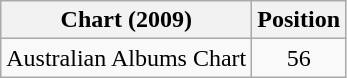<table class="wikitable">
<tr>
<th>Chart (2009)</th>
<th>Position</th>
</tr>
<tr>
<td>Australian Albums Chart</td>
<td align="center">56</td>
</tr>
</table>
